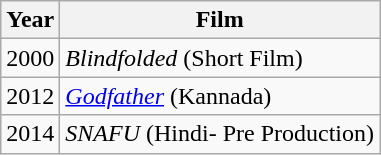<table class="wikitable sortable">
<tr>
<th>Year</th>
<th>Film</th>
</tr>
<tr>
<td>2000</td>
<td><em>Blindfolded</em> (Short Film)</td>
</tr>
<tr>
<td>2012</td>
<td><em><a href='#'>Godfather</a></em> (Kannada)</td>
</tr>
<tr>
<td>2014</td>
<td><em>SNAFU</em> (Hindi- Pre Production)</td>
</tr>
</table>
